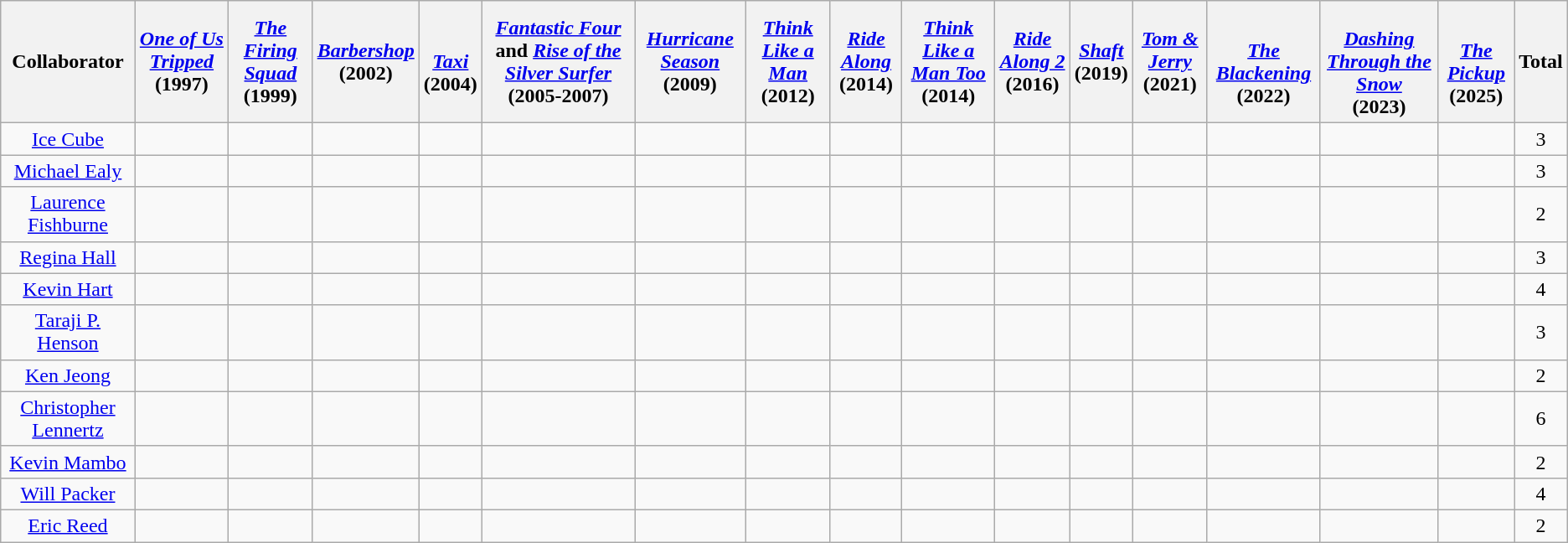<table class="wikitable sortable" style="text-align:center;">
<tr>
<th>Collaborator</th>
<th><em><a href='#'>One of Us Tripped</a></em><br>(1997)</th>
<th><em><a href='#'>The Firing Squad</a></em><br>(1999)</th>
<th><em><a href='#'>Barbershop</a></em><br>(2002)</th>
<th><br><em><a href='#'>Taxi</a></em><br>(2004)</th>
<th><em><a href='#'>Fantastic Four</a></em> and <em><a href='#'>Rise of the Silver Surfer</a></em><br>(2005-2007)</th>
<th><em><a href='#'>Hurricane Season</a></em><br>(2009)</th>
<th><em><a href='#'>Think Like a Man</a></em><br>(2012)</th>
<th><em><a href='#'>Ride Along</a></em><br>(2014)</th>
<th><em><a href='#'>Think Like a Man Too</a></em><br>(2014)</th>
<th><em><a href='#'>Ride Along 2</a></em><br>(2016)</th>
<th><em><a href='#'>Shaft</a></em><br>(2019)</th>
<th><em><a href='#'>Tom & Jerry</a></em><br>(2021)</th>
<th><br><em><a href='#'>The Blackening</a></em><br>(2022)</th>
<th><br><em><a href='#'>Dashing Through the Snow</a></em><br>(2023)</th>
<th><br><em><a href='#'>The Pickup</a></em><br>(2025)</th>
<th>Total</th>
</tr>
<tr>
<td><a href='#'>Ice Cube</a></td>
<td></td>
<td></td>
<td></td>
<td></td>
<td></td>
<td></td>
<td></td>
<td></td>
<td></td>
<td></td>
<td></td>
<td></td>
<td></td>
<td></td>
<td></td>
<td>3</td>
</tr>
<tr>
<td><a href='#'>Michael Ealy</a></td>
<td></td>
<td></td>
<td></td>
<td></td>
<td></td>
<td></td>
<td></td>
<td></td>
<td></td>
<td></td>
<td></td>
<td></td>
<td></td>
<td></td>
<td></td>
<td>3</td>
</tr>
<tr>
<td><a href='#'>Laurence Fishburne</a></td>
<td></td>
<td></td>
<td></td>
<td></td>
<td></td>
<td></td>
<td></td>
<td></td>
<td></td>
<td></td>
<td></td>
<td></td>
<td></td>
<td></td>
<td></td>
<td>2</td>
</tr>
<tr>
<td><a href='#'>Regina Hall</a></td>
<td></td>
<td></td>
<td></td>
<td></td>
<td></td>
<td></td>
<td></td>
<td></td>
<td></td>
<td></td>
<td></td>
<td></td>
<td></td>
<td></td>
<td></td>
<td>3</td>
</tr>
<tr>
<td><a href='#'>Kevin Hart</a></td>
<td></td>
<td></td>
<td></td>
<td></td>
<td></td>
<td></td>
<td></td>
<td></td>
<td></td>
<td></td>
<td></td>
<td></td>
<td></td>
<td></td>
<td></td>
<td>4</td>
</tr>
<tr>
<td><a href='#'>Taraji P. Henson</a></td>
<td></td>
<td></td>
<td></td>
<td></td>
<td></td>
<td></td>
<td></td>
<td></td>
<td></td>
<td></td>
<td></td>
<td></td>
<td></td>
<td></td>
<td></td>
<td>3</td>
</tr>
<tr>
<td><a href='#'>Ken Jeong</a></td>
<td></td>
<td></td>
<td></td>
<td></td>
<td></td>
<td></td>
<td></td>
<td></td>
<td></td>
<td></td>
<td></td>
<td></td>
<td></td>
<td></td>
<td></td>
<td>2</td>
</tr>
<tr>
<td><a href='#'>Christopher Lennertz</a></td>
<td></td>
<td></td>
<td></td>
<td></td>
<td></td>
<td></td>
<td></td>
<td></td>
<td></td>
<td></td>
<td></td>
<td></td>
<td></td>
<td></td>
<td></td>
<td>6</td>
</tr>
<tr>
<td><a href='#'>Kevin Mambo</a></td>
<td></td>
<td></td>
<td></td>
<td></td>
<td></td>
<td></td>
<td></td>
<td></td>
<td></td>
<td></td>
<td></td>
<td></td>
<td></td>
<td></td>
<td></td>
<td>2</td>
</tr>
<tr>
<td><a href='#'>Will Packer</a></td>
<td></td>
<td></td>
<td></td>
<td></td>
<td></td>
<td></td>
<td></td>
<td></td>
<td></td>
<td></td>
<td></td>
<td></td>
<td></td>
<td></td>
<td></td>
<td>4</td>
</tr>
<tr>
<td><a href='#'>Eric Reed</a></td>
<td></td>
<td></td>
<td></td>
<td></td>
<td></td>
<td></td>
<td></td>
<td></td>
<td></td>
<td></td>
<td></td>
<td></td>
<td></td>
<td></td>
<td></td>
<td>2</td>
</tr>
</table>
